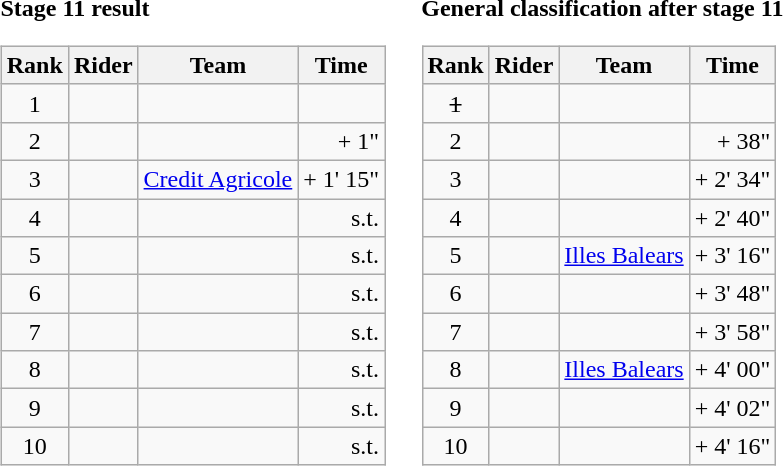<table>
<tr>
<td><strong>Stage 11 result</strong><br><table class="wikitable">
<tr>
<th scope="col">Rank</th>
<th scope="col">Rider</th>
<th scope="col">Team</th>
<th scope="col">Time</th>
</tr>
<tr>
<td style="text-align:center;">1</td>
<td></td>
<td></td>
<td style="text-align:right;"></td>
</tr>
<tr>
<td style="text-align:center;">2</td>
<td></td>
<td></td>
<td style="text-align:right;">+ 1"</td>
</tr>
<tr>
<td style="text-align:center;">3</td>
<td></td>
<td><a href='#'>Credit Agricole</a></td>
<td style="text-align:right;">+ 1' 15"</td>
</tr>
<tr>
<td style="text-align:center;">4</td>
<td></td>
<td></td>
<td style="text-align:right;">s.t.</td>
</tr>
<tr>
<td style="text-align:center;">5</td>
<td></td>
<td></td>
<td style="text-align:right;">s.t.</td>
</tr>
<tr>
<td style="text-align:center;">6</td>
<td></td>
<td></td>
<td style="text-align:right;">s.t.</td>
</tr>
<tr>
<td style="text-align:center;">7</td>
<td></td>
<td></td>
<td style="text-align:right;">s.t.</td>
</tr>
<tr>
<td style="text-align:center;">8</td>
<td></td>
<td></td>
<td style="text-align:right;">s.t.</td>
</tr>
<tr>
<td style="text-align:center;">9</td>
<td></td>
<td></td>
<td style="text-align:right;">s.t.</td>
</tr>
<tr>
<td style="text-align:center;">10</td>
<td></td>
<td></td>
<td style="text-align:right;">s.t.</td>
</tr>
</table>
</td>
<td></td>
<td><strong>General classification after stage 11</strong><br><table class="wikitable">
<tr>
<th scope="col">Rank</th>
<th scope="col">Rider</th>
<th scope="col">Team</th>
<th scope="col">Time</th>
</tr>
<tr>
<td style="text-align:center;"><del>1</del></td>
<td><del></del> </td>
<td><del></del></td>
<td style="text-align:right;"><del></del></td>
</tr>
<tr>
<td style="text-align:center;">2</td>
<td></td>
<td></td>
<td style="text-align:right;">+ 38"</td>
</tr>
<tr>
<td style="text-align:center;">3</td>
<td></td>
<td></td>
<td style="text-align:right;">+ 2' 34"</td>
</tr>
<tr>
<td style="text-align:center;">4</td>
<td></td>
<td></td>
<td style="text-align:right;">+ 2' 40"</td>
</tr>
<tr>
<td style="text-align:center;">5</td>
<td></td>
<td><a href='#'>Illes Balears</a></td>
<td style="text-align:right;">+ 3' 16"</td>
</tr>
<tr>
<td style="text-align:center;">6</td>
<td></td>
<td></td>
<td style="text-align:right;">+ 3' 48"</td>
</tr>
<tr>
<td style="text-align:center;">7</td>
<td></td>
<td></td>
<td style="text-align:right;">+ 3' 58"</td>
</tr>
<tr>
<td style="text-align:center;">8</td>
<td></td>
<td><a href='#'>Illes Balears</a></td>
<td style="text-align:right;">+ 4' 00"</td>
</tr>
<tr>
<td style="text-align:center;">9</td>
<td></td>
<td></td>
<td style="text-align:right;">+ 4' 02"</td>
</tr>
<tr>
<td style="text-align:center;">10</td>
<td></td>
<td></td>
<td style="text-align:right;">+ 4' 16"</td>
</tr>
</table>
</td>
</tr>
</table>
